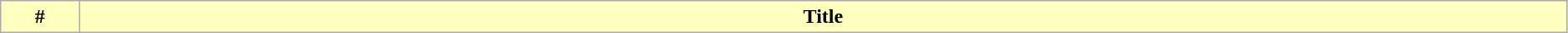<table class="wikitable plainrowheaders" width="99%" style="background:#FFFFFF;">
<tr>
<th width="5%" style="background:#FFFFBF;">#</th>
<th style="background:#FFFFBF;">Title<br>






































</th>
</tr>
</table>
